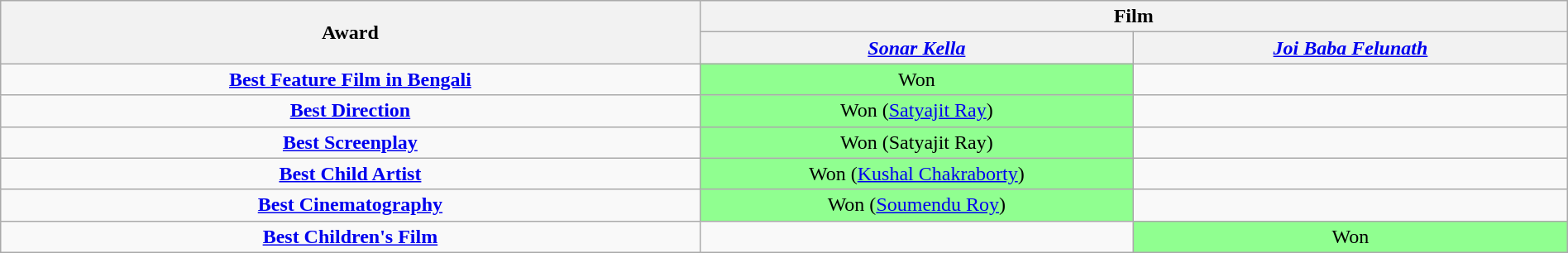<table class="wikitable"  style="text-align:center; width:100%;">
<tr>
<th style="width:214px;" rowspan="2">Award</th>
<th colspan="2">Film</th>
</tr>
<tr>
<th style="width:130px;"><em><a href='#'>Sonar Kella</a></em></th>
<th style="width:130px;"><em><a href='#'>Joi Baba Felunath</a></em></th>
</tr>
<tr>
<td><strong><a href='#'>Best Feature Film in Bengali</a></strong></td>
<td style="background:#90ff90">Won</td>
<td></td>
</tr>
<tr>
<td><strong><a href='#'>Best Direction</a></strong></td>
<td style="background:#90ff90">Won (<a href='#'>Satyajit Ray</a>)</td>
<td></td>
</tr>
<tr>
<td><strong><a href='#'>Best Screenplay</a></strong></td>
<td style="background:#90ff90">Won (Satyajit Ray)</td>
<td></td>
</tr>
<tr>
<td><strong><a href='#'>Best Child Artist</a></strong></td>
<td style="background:#90ff90">Won (<a href='#'>Kushal Chakraborty</a>)</td>
<td></td>
</tr>
<tr>
<td><strong><a href='#'>Best Cinematography</a></strong></td>
<td style="background:#90ff90">Won (<a href='#'>Soumendu Roy</a>)</td>
<td></td>
</tr>
<tr>
<td><strong><a href='#'>Best Children's Film</a></strong></td>
<td></td>
<td style="background:#90ff90">Won</td>
</tr>
</table>
